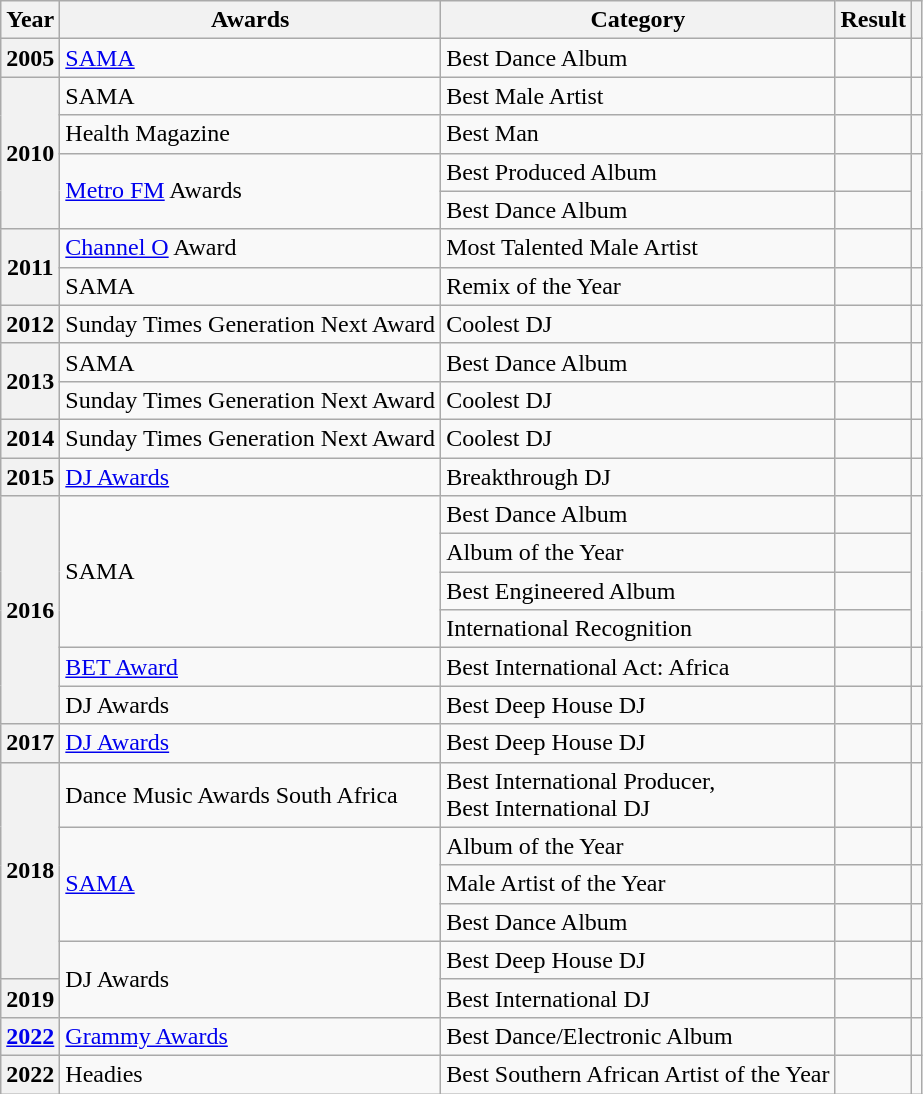<table class="wikitable">
<tr>
<th>Year</th>
<th>Awards</th>
<th>Category</th>
<th>Result</th>
<th></th>
</tr>
<tr>
<th>2005</th>
<td><a href='#'>SAMA</a></td>
<td>Best Dance Album</td>
<td></td>
<td></td>
</tr>
<tr>
<th rowspan="4">2010</th>
<td>SAMA</td>
<td>Best Male Artist</td>
<td></td>
<td></td>
</tr>
<tr>
<td>Health Magazine</td>
<td>Best Man</td>
<td></td>
<td></td>
</tr>
<tr>
<td rowspan="2"><a href='#'>Metro FM</a> Awards</td>
<td>Best Produced Album</td>
<td></td>
<td rowspan="2"></td>
</tr>
<tr>
<td>Best Dance Album</td>
<td></td>
</tr>
<tr>
<th rowspan=2>2011</th>
<td><a href='#'>Channel O</a> Award</td>
<td>Most Talented Male Artist</td>
<td></td>
<td></td>
</tr>
<tr>
<td>SAMA</td>
<td>Remix of the Year</td>
<td></td>
<td></td>
</tr>
<tr>
<th>2012</th>
<td>Sunday Times Generation Next Award</td>
<td>Coolest DJ</td>
<td></td>
<td></td>
</tr>
<tr>
<th rowspan="2">2013</th>
<td>SAMA</td>
<td>Best Dance Album</td>
<td></td>
<td></td>
</tr>
<tr>
<td>Sunday Times Generation Next Award</td>
<td>Coolest DJ</td>
<td></td>
<td></td>
</tr>
<tr>
<th>2014</th>
<td>Sunday Times Generation Next Award</td>
<td>Coolest DJ</td>
<td></td>
<td></td>
</tr>
<tr>
<th>2015</th>
<td><a href='#'>DJ Awards</a></td>
<td>Breakthrough DJ</td>
<td></td>
<td></td>
</tr>
<tr>
<th rowspan="6">2016</th>
<td rowspan="4">SAMA</td>
<td>Best Dance Album</td>
<td></td>
<td rowspan="4"></td>
</tr>
<tr>
<td>Album of the Year</td>
<td></td>
</tr>
<tr>
<td>Best Engineered Album</td>
<td></td>
</tr>
<tr>
<td>International Recognition</td>
<td></td>
</tr>
<tr>
<td><a href='#'>BET Award</a></td>
<td>Best International Act: Africa</td>
<td></td>
<td></td>
</tr>
<tr>
<td>DJ Awards</td>
<td>Best Deep House DJ</td>
<td></td>
<td></td>
</tr>
<tr>
<th>2017</th>
<td><a href='#'>DJ Awards</a></td>
<td>Best Deep House DJ</td>
<td></td>
<td></td>
</tr>
<tr>
<th rowspan="5">2018</th>
<td>Dance Music Awards South Africa</td>
<td>Best International Producer,<br>Best International DJ</td>
<td></td>
<td></td>
</tr>
<tr>
<td rowspan="3"><a href='#'>SAMA</a></td>
<td>Album of the Year</td>
<td></td>
<td></td>
</tr>
<tr>
<td>Male Artist of the Year</td>
<td></td>
<td></td>
</tr>
<tr>
<td>Best Dance Album</td>
<td></td>
<td></td>
</tr>
<tr>
<td rowspan="2">DJ Awards</td>
<td>Best Deep House DJ</td>
<td></td>
<td></td>
</tr>
<tr>
<th>2019</th>
<td>Best International DJ</td>
<td></td>
<td></td>
</tr>
<tr>
<th><a href='#'>2022</a></th>
<td><a href='#'>Grammy Awards</a></td>
<td>Best Dance/Electronic Album</td>
<td></td>
<td></td>
</tr>
<tr>
<th>2022</th>
<td>Headies</td>
<td>Best Southern African Artist of the Year</td>
<td></td>
<td></td>
</tr>
</table>
